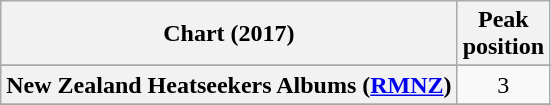<table class="wikitable sortable plainrowheaders" style="text-align:center">
<tr>
<th scope="col">Chart (2017)</th>
<th scope="col">Peak<br> position</th>
</tr>
<tr>
</tr>
<tr>
</tr>
<tr>
</tr>
<tr>
</tr>
<tr>
</tr>
<tr>
<th scope="row">New Zealand Heatseekers Albums (<a href='#'>RMNZ</a>)</th>
<td>3</td>
</tr>
<tr>
</tr>
<tr>
</tr>
<tr>
</tr>
<tr>
</tr>
</table>
